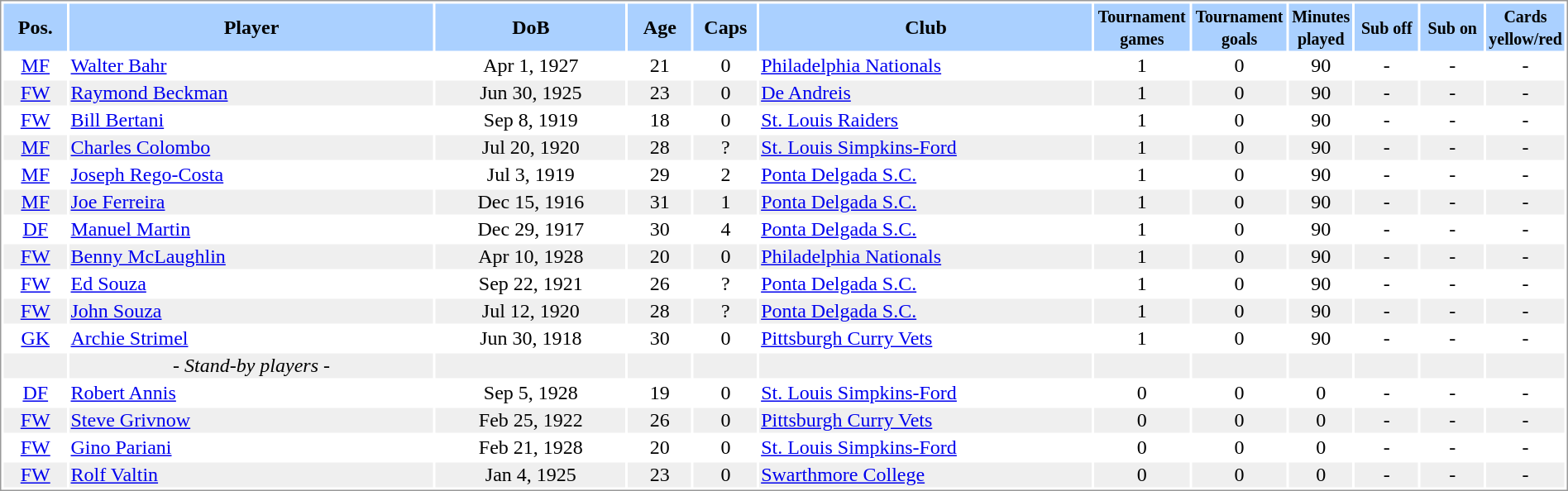<table border="0" width="100%" style="border: 1px solid #999; background-color:#FFFFFF; text-align:center">
<tr align="center" bgcolor="#AAD0FF">
<th width=4%>Pos.</th>
<th width=23%>Player</th>
<th width=12%>DoB</th>
<th width=4%>Age</th>
<th width=4%>Caps</th>
<th width=21%>Club</th>
<th width=6%><small>Tournament<br>games</small></th>
<th width=6%><small>Tournament<br>goals</small></th>
<th width=4%><small>Minutes<br>played</small></th>
<th width=4%><small>Sub off</small></th>
<th width=4%><small>Sub on</small></th>
<th width=4%><small>Cards<br>yellow/red</small></th>
</tr>
<tr>
<td><a href='#'>MF</a></td>
<td align="left"><a href='#'>Walter Bahr</a></td>
<td>Apr 1, 1927</td>
<td>21</td>
<td>0</td>
<td align="left"> <a href='#'>Philadelphia Nationals</a></td>
<td>1</td>
<td>0</td>
<td>90</td>
<td>-</td>
<td>-</td>
<td>-</td>
</tr>
<tr bgcolor="#EFEFEF">
<td><a href='#'>FW</a></td>
<td align="left"><a href='#'>Raymond Beckman</a></td>
<td>Jun 30, 1925</td>
<td>23</td>
<td>0</td>
<td align="left"> <a href='#'>De Andreis</a></td>
<td>1</td>
<td>0</td>
<td>90</td>
<td>-</td>
<td>-</td>
<td>-</td>
</tr>
<tr>
<td><a href='#'>FW</a></td>
<td align="left"><a href='#'>Bill Bertani</a></td>
<td>Sep 8, 1919</td>
<td>18</td>
<td>0</td>
<td align="left"> <a href='#'>St. Louis Raiders</a></td>
<td>1</td>
<td>0</td>
<td>90</td>
<td>-</td>
<td>-</td>
<td>-</td>
</tr>
<tr bgcolor="#EFEFEF">
<td><a href='#'>MF</a></td>
<td align="left"><a href='#'>Charles Colombo</a></td>
<td>Jul 20, 1920</td>
<td>28</td>
<td>?</td>
<td align="left"> <a href='#'>St. Louis Simpkins-Ford</a></td>
<td>1</td>
<td>0</td>
<td>90</td>
<td>-</td>
<td>-</td>
<td>-</td>
</tr>
<tr>
<td><a href='#'>MF</a></td>
<td align="left"><a href='#'>Joseph Rego-Costa</a></td>
<td>Jul 3, 1919</td>
<td>29</td>
<td>2</td>
<td align="left"> <a href='#'>Ponta Delgada S.C.</a></td>
<td>1</td>
<td>0</td>
<td>90</td>
<td>-</td>
<td>-</td>
<td>-</td>
</tr>
<tr bgcolor="#EFEFEF">
<td><a href='#'>MF</a></td>
<td align="left"><a href='#'>Joe Ferreira</a></td>
<td>Dec 15, 1916</td>
<td>31</td>
<td>1</td>
<td align="left"> <a href='#'>Ponta Delgada S.C.</a></td>
<td>1</td>
<td>0</td>
<td>90</td>
<td>-</td>
<td>-</td>
<td>-</td>
</tr>
<tr>
<td><a href='#'>DF</a></td>
<td align="left"><a href='#'>Manuel Martin</a></td>
<td>Dec 29, 1917</td>
<td>30</td>
<td>4</td>
<td align="left"> <a href='#'>Ponta Delgada S.C.</a></td>
<td>1</td>
<td>0</td>
<td>90</td>
<td>-</td>
<td>-</td>
<td>-</td>
</tr>
<tr bgcolor="#EFEFEF">
<td><a href='#'>FW</a></td>
<td align="left"><a href='#'>Benny McLaughlin</a></td>
<td>Apr 10, 1928</td>
<td>20</td>
<td>0</td>
<td align="left"> <a href='#'>Philadelphia Nationals</a></td>
<td>1</td>
<td>0</td>
<td>90</td>
<td>-</td>
<td>-</td>
<td>-</td>
</tr>
<tr>
<td><a href='#'>FW</a></td>
<td align="left"><a href='#'>Ed Souza</a></td>
<td>Sep 22, 1921</td>
<td>26</td>
<td>?</td>
<td align="left"> <a href='#'>Ponta Delgada S.C.</a></td>
<td>1</td>
<td>0</td>
<td>90</td>
<td>-</td>
<td>-</td>
<td>-</td>
</tr>
<tr bgcolor="#EFEFEF">
<td><a href='#'>FW</a></td>
<td align="left"><a href='#'>John Souza</a></td>
<td>Jul 12, 1920</td>
<td>28</td>
<td>?</td>
<td align="left"> <a href='#'>Ponta Delgada S.C.</a></td>
<td>1</td>
<td>0</td>
<td>90</td>
<td>-</td>
<td>-</td>
<td>-</td>
</tr>
<tr>
<td><a href='#'>GK</a></td>
<td align="left"><a href='#'>Archie Strimel</a></td>
<td>Jun 30, 1918</td>
<td>30</td>
<td>0</td>
<td align="left"> <a href='#'>Pittsburgh Curry Vets</a></td>
<td>1</td>
<td>0</td>
<td>90</td>
<td>-</td>
<td>-</td>
<td>-</td>
</tr>
<tr bgcolor="#EFEFEF">
<td></td>
<td>- <em>Stand-by players</em> -</td>
<td></td>
<td></td>
<td></td>
<td></td>
<td></td>
<td></td>
<td></td>
<td></td>
<td></td>
<td></td>
</tr>
<tr>
<td><a href='#'>DF</a></td>
<td align="left"><a href='#'>Robert Annis</a></td>
<td>Sep 5, 1928</td>
<td>19</td>
<td>0</td>
<td align="left"> <a href='#'>St. Louis Simpkins-Ford</a></td>
<td>0</td>
<td>0</td>
<td>0</td>
<td>-</td>
<td>-</td>
<td>-</td>
</tr>
<tr bgcolor="#EFEFEF">
<td><a href='#'>FW</a></td>
<td align="left"><a href='#'>Steve Grivnow</a></td>
<td>Feb 25, 1922</td>
<td>26</td>
<td>0</td>
<td align="left"> <a href='#'>Pittsburgh Curry Vets</a></td>
<td>0</td>
<td>0</td>
<td>0</td>
<td>-</td>
<td>-</td>
<td>-</td>
</tr>
<tr>
<td><a href='#'>FW</a></td>
<td align="left"><a href='#'>Gino Pariani</a></td>
<td>Feb 21, 1928</td>
<td>20</td>
<td>0</td>
<td align="left"> <a href='#'>St. Louis Simpkins-Ford</a></td>
<td>0</td>
<td>0</td>
<td>0</td>
<td>-</td>
<td>-</td>
<td>-</td>
</tr>
<tr bgcolor="#EFEFEF">
<td><a href='#'>FW</a></td>
<td align="left"><a href='#'>Rolf Valtin</a></td>
<td>Jan 4, 1925</td>
<td>23</td>
<td>0</td>
<td align="left"> <a href='#'>Swarthmore College</a></td>
<td>0</td>
<td>0</td>
<td>0</td>
<td>-</td>
<td>-</td>
<td>-</td>
</tr>
</table>
